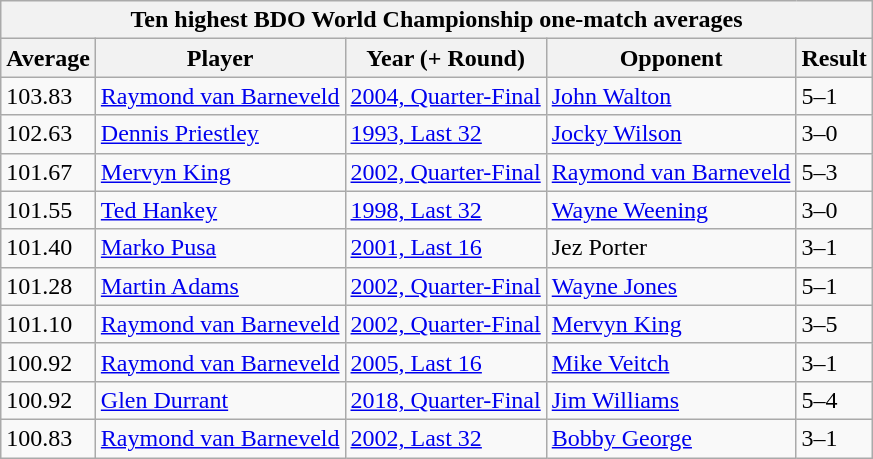<table class="wikitable sortable">
<tr>
<th colspan=5>Ten highest BDO World Championship one-match averages</th>
</tr>
<tr>
<th>Average</th>
<th>Player</th>
<th>Year (+ Round)</th>
<th>Opponent</th>
<th>Result</th>
</tr>
<tr>
<td>103.83</td>
<td> <a href='#'>Raymond van Barneveld</a></td>
<td><a href='#'>2004, Quarter-Final</a></td>
<td> <a href='#'>John Walton</a></td>
<td>5–1</td>
</tr>
<tr>
<td>102.63</td>
<td> <a href='#'>Dennis Priestley</a></td>
<td><a href='#'>1993, Last 32</a></td>
<td> <a href='#'>Jocky Wilson</a></td>
<td>3–0</td>
</tr>
<tr>
<td>101.67</td>
<td> <a href='#'>Mervyn King</a></td>
<td><a href='#'>2002, Quarter-Final</a></td>
<td> <a href='#'>Raymond van Barneveld</a></td>
<td>5–3</td>
</tr>
<tr>
<td>101.55</td>
<td> <a href='#'>Ted Hankey</a></td>
<td><a href='#'>1998, Last 32</a></td>
<td> <a href='#'>Wayne Weening</a></td>
<td>3–0</td>
</tr>
<tr>
<td>101.40</td>
<td> <a href='#'>Marko Pusa</a></td>
<td><a href='#'>2001, Last 16</a></td>
<td> Jez Porter</td>
<td>3–1</td>
</tr>
<tr>
<td>101.28</td>
<td> <a href='#'>Martin Adams</a></td>
<td><a href='#'>2002, Quarter-Final</a></td>
<td> <a href='#'>Wayne Jones</a></td>
<td>5–1</td>
</tr>
<tr>
<td>101.10</td>
<td> <a href='#'>Raymond van Barneveld</a></td>
<td><a href='#'>2002, Quarter-Final</a></td>
<td> <a href='#'>Mervyn King</a></td>
<td>3–5</td>
</tr>
<tr>
<td>100.92</td>
<td> <a href='#'>Raymond van Barneveld</a></td>
<td><a href='#'>2005, Last 16</a></td>
<td> <a href='#'>Mike Veitch</a></td>
<td>3–1</td>
</tr>
<tr>
<td>100.92</td>
<td> <a href='#'>Glen Durrant</a></td>
<td><a href='#'>2018, Quarter-Final</a></td>
<td> <a href='#'>Jim Williams</a></td>
<td>5–4</td>
</tr>
<tr>
<td>100.83</td>
<td> <a href='#'>Raymond van Barneveld</a></td>
<td><a href='#'>2002, Last 32</a></td>
<td> <a href='#'>Bobby George</a></td>
<td>3–1</td>
</tr>
</table>
